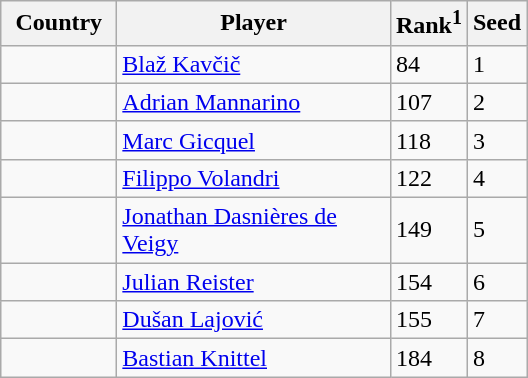<table class="sortable wikitable">
<tr>
<th width="70">Country</th>
<th width="175">Player</th>
<th>Rank<sup>1</sup></th>
<th>Seed</th>
</tr>
<tr>
<td></td>
<td><a href='#'>Blaž Kavčič</a></td>
<td>84</td>
<td>1</td>
</tr>
<tr>
<td></td>
<td><a href='#'>Adrian Mannarino</a></td>
<td>107</td>
<td>2</td>
</tr>
<tr>
<td></td>
<td><a href='#'>Marc Gicquel</a></td>
<td>118</td>
<td>3</td>
</tr>
<tr>
<td></td>
<td><a href='#'>Filippo Volandri</a></td>
<td>122</td>
<td>4</td>
</tr>
<tr>
<td></td>
<td><a href='#'>Jonathan Dasnières de Veigy</a></td>
<td>149</td>
<td>5</td>
</tr>
<tr>
<td></td>
<td><a href='#'>Julian Reister</a></td>
<td>154</td>
<td>6</td>
</tr>
<tr>
<td></td>
<td><a href='#'>Dušan Lajović</a></td>
<td>155</td>
<td>7</td>
</tr>
<tr>
<td></td>
<td><a href='#'>Bastian Knittel</a></td>
<td>184</td>
<td>8</td>
</tr>
</table>
